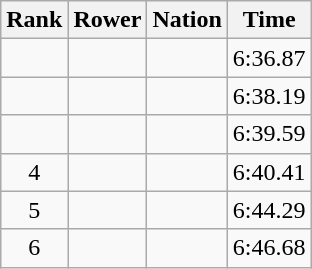<table class="wikitable sortable" style="text-align:center">
<tr>
<th>Rank</th>
<th>Rower</th>
<th>Nation</th>
<th>Time</th>
</tr>
<tr>
<td></td>
<td align=left data-sort-value="Enquist, Paul"></td>
<td align=left></td>
<td>6:36.87</td>
</tr>
<tr>
<td></td>
<td align=left data-sort-value="Crois, Dirk"></td>
<td align=left></td>
<td>6:38.19</td>
</tr>
<tr>
<td></td>
<td align=left data-sort-value="Pančić, Zoran"></td>
<td align=left></td>
<td>6:39.59</td>
</tr>
<tr>
<td>4</td>
<td align=left data-sort-value="Agrikola, Georg"></td>
<td align=left></td>
<td>6:40.41</td>
</tr>
<tr>
<td>5</td>
<td align=left data-sort-value="Esposito, Francesco"></td>
<td align=left></td>
<td>6:44.29</td>
</tr>
<tr>
<td>6</td>
<td align=left data-sort-value="MacGowan, Peter"></td>
<td align=left></td>
<td>6:46.68</td>
</tr>
</table>
